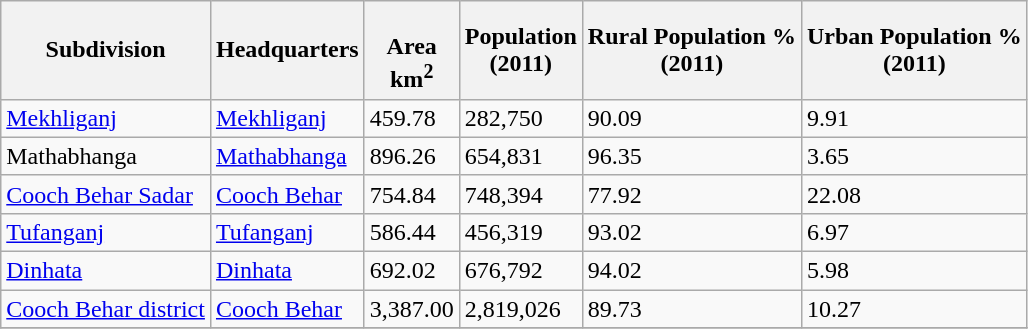<table class="wikitable sortable">
<tr>
<th>Subdivision</th>
<th>Headquarters</th>
<th><br>Area<br>km<sup>2</sup></th>
<th>Population<br>(2011)</th>
<th>Rural Population %<br>(2011)</th>
<th>Urban Population % <br>(2011)</th>
</tr>
<tr>
<td><a href='#'>Mekhliganj</a></td>
<td><a href='#'>Mekhliganj</a></td>
<td>459.78</td>
<td>282,750</td>
<td>90.09</td>
<td>9.91</td>
</tr>
<tr>
<td>Mathabhanga</td>
<td><a href='#'>Mathabhanga</a></td>
<td>896.26</td>
<td>654,831</td>
<td>96.35</td>
<td>3.65</td>
</tr>
<tr>
<td><a href='#'>Cooch Behar Sadar</a></td>
<td><a href='#'>Cooch Behar</a></td>
<td>754.84</td>
<td>748,394</td>
<td>77.92</td>
<td>22.08</td>
</tr>
<tr>
<td><a href='#'>Tufanganj</a></td>
<td><a href='#'>Tufanganj</a></td>
<td>586.44</td>
<td>456,319</td>
<td>93.02</td>
<td>6.97</td>
</tr>
<tr>
<td><a href='#'>Dinhata</a></td>
<td><a href='#'>Dinhata</a></td>
<td>692.02</td>
<td>676,792</td>
<td>94.02</td>
<td>5.98</td>
</tr>
<tr>
<td><a href='#'>Cooch Behar district</a></td>
<td><a href='#'>Cooch Behar</a></td>
<td>3,387.00</td>
<td>2,819,026</td>
<td>89.73</td>
<td>10.27</td>
</tr>
<tr>
</tr>
</table>
